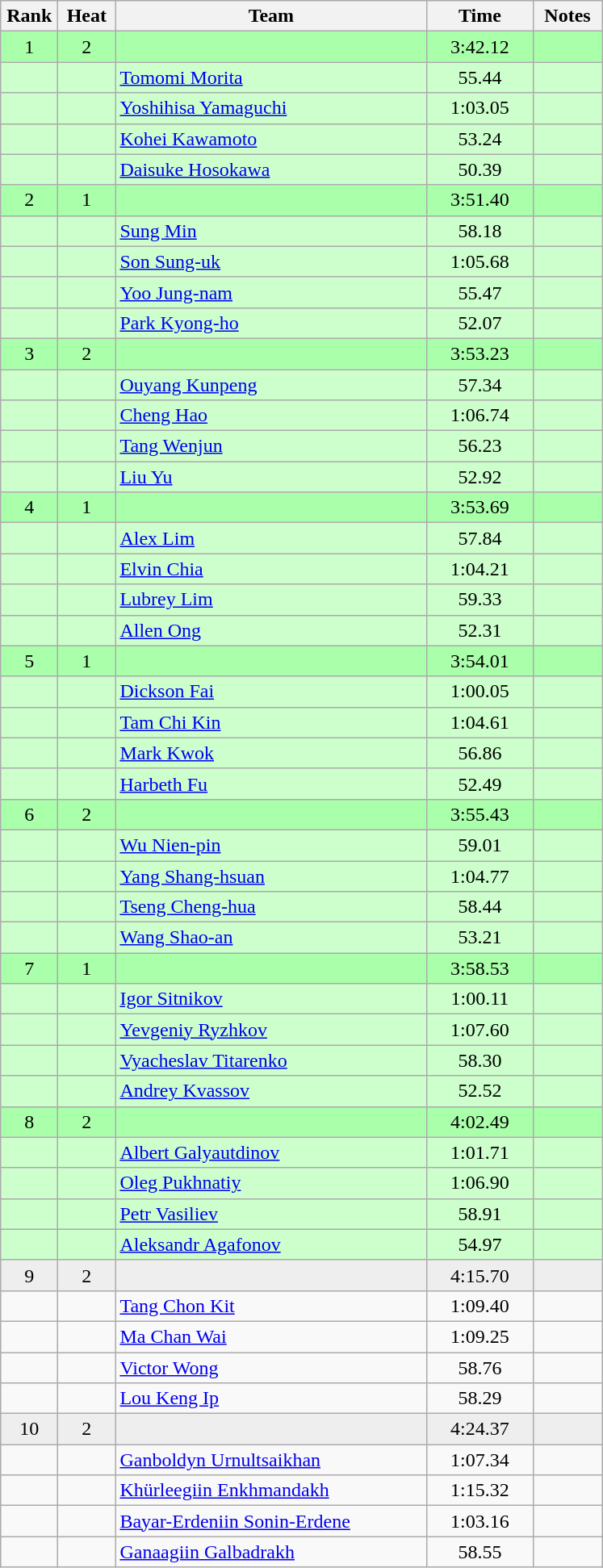<table class="wikitable" style="text-align:center">
<tr>
<th width=40>Rank</th>
<th width=40>Heat</th>
<th width=250>Team</th>
<th width=80>Time</th>
<th width=50>Notes</th>
</tr>
<tr bgcolor="aaffaa">
<td>1</td>
<td>2</td>
<td align=left></td>
<td>3:42.12</td>
<td></td>
</tr>
<tr bgcolor="ccffcc">
<td></td>
<td></td>
<td align=left><a href='#'>Tomomi Morita</a></td>
<td>55.44</td>
<td></td>
</tr>
<tr bgcolor="ccffcc">
<td></td>
<td></td>
<td align=left><a href='#'>Yoshihisa Yamaguchi</a></td>
<td>1:03.05</td>
<td></td>
</tr>
<tr bgcolor="ccffcc">
<td></td>
<td></td>
<td align=left><a href='#'>Kohei Kawamoto</a></td>
<td>53.24</td>
<td></td>
</tr>
<tr bgcolor="ccffcc">
<td></td>
<td></td>
<td align=left><a href='#'>Daisuke Hosokawa</a></td>
<td>50.39</td>
<td></td>
</tr>
<tr bgcolor="aaffaa">
<td>2</td>
<td>1</td>
<td align=left></td>
<td>3:51.40</td>
<td></td>
</tr>
<tr bgcolor="ccffcc">
<td></td>
<td></td>
<td align=left><a href='#'>Sung Min</a></td>
<td>58.18</td>
<td></td>
</tr>
<tr bgcolor="ccffcc">
<td></td>
<td></td>
<td align=left><a href='#'>Son Sung-uk</a></td>
<td>1:05.68</td>
<td></td>
</tr>
<tr bgcolor="ccffcc">
<td></td>
<td></td>
<td align=left><a href='#'>Yoo Jung-nam</a></td>
<td>55.47</td>
<td></td>
</tr>
<tr bgcolor="ccffcc">
<td></td>
<td></td>
<td align=left><a href='#'>Park Kyong-ho</a></td>
<td>52.07</td>
<td></td>
</tr>
<tr bgcolor="aaffaa">
<td>3</td>
<td>2</td>
<td align=left></td>
<td>3:53.23</td>
<td></td>
</tr>
<tr bgcolor="ccffcc">
<td></td>
<td></td>
<td align=left><a href='#'>Ouyang Kunpeng</a></td>
<td>57.34</td>
<td></td>
</tr>
<tr bgcolor="ccffcc">
<td></td>
<td></td>
<td align=left><a href='#'>Cheng Hao</a></td>
<td>1:06.74</td>
<td></td>
</tr>
<tr bgcolor="ccffcc">
<td></td>
<td></td>
<td align=left><a href='#'>Tang Wenjun</a></td>
<td>56.23</td>
<td></td>
</tr>
<tr bgcolor="ccffcc">
<td></td>
<td></td>
<td align=left><a href='#'>Liu Yu</a></td>
<td>52.92</td>
<td></td>
</tr>
<tr bgcolor="aaffaa">
<td>4</td>
<td>1</td>
<td align=left></td>
<td>3:53.69</td>
<td></td>
</tr>
<tr bgcolor="ccffcc">
<td></td>
<td></td>
<td align=left><a href='#'>Alex Lim</a></td>
<td>57.84</td>
<td></td>
</tr>
<tr bgcolor="ccffcc">
<td></td>
<td></td>
<td align=left><a href='#'>Elvin Chia</a></td>
<td>1:04.21</td>
<td></td>
</tr>
<tr bgcolor="ccffcc">
<td></td>
<td></td>
<td align=left><a href='#'>Lubrey Lim</a></td>
<td>59.33</td>
<td></td>
</tr>
<tr bgcolor="ccffcc">
<td></td>
<td></td>
<td align=left><a href='#'>Allen Ong</a></td>
<td>52.31</td>
<td></td>
</tr>
<tr bgcolor="aaffaa">
<td>5</td>
<td>1</td>
<td align=left></td>
<td>3:54.01</td>
<td></td>
</tr>
<tr bgcolor="ccffcc">
<td></td>
<td></td>
<td align=left><a href='#'>Dickson Fai</a></td>
<td>1:00.05</td>
<td></td>
</tr>
<tr bgcolor="ccffcc">
<td></td>
<td></td>
<td align=left><a href='#'>Tam Chi Kin</a></td>
<td>1:04.61</td>
<td></td>
</tr>
<tr bgcolor="ccffcc">
<td></td>
<td></td>
<td align=left><a href='#'>Mark Kwok</a></td>
<td>56.86</td>
<td></td>
</tr>
<tr bgcolor="ccffcc">
<td></td>
<td></td>
<td align=left><a href='#'>Harbeth Fu</a></td>
<td>52.49</td>
<td></td>
</tr>
<tr bgcolor="aaffaa">
<td>6</td>
<td>2</td>
<td align=left></td>
<td>3:55.43</td>
<td></td>
</tr>
<tr bgcolor="ccffcc">
<td></td>
<td></td>
<td align=left><a href='#'>Wu Nien-pin</a></td>
<td>59.01</td>
<td></td>
</tr>
<tr bgcolor="ccffcc">
<td></td>
<td></td>
<td align=left><a href='#'>Yang Shang-hsuan</a></td>
<td>1:04.77</td>
<td></td>
</tr>
<tr bgcolor="ccffcc">
<td></td>
<td></td>
<td align=left><a href='#'>Tseng Cheng-hua</a></td>
<td>58.44</td>
<td></td>
</tr>
<tr bgcolor="ccffcc">
<td></td>
<td></td>
<td align=left><a href='#'>Wang Shao-an</a></td>
<td>53.21</td>
<td></td>
</tr>
<tr bgcolor="aaffaa">
<td>7</td>
<td>1</td>
<td align=left></td>
<td>3:58.53</td>
<td></td>
</tr>
<tr bgcolor="ccffcc">
<td></td>
<td></td>
<td align=left><a href='#'>Igor Sitnikov</a></td>
<td>1:00.11</td>
<td></td>
</tr>
<tr bgcolor="ccffcc">
<td></td>
<td></td>
<td align=left><a href='#'>Yevgeniy Ryzhkov</a></td>
<td>1:07.60</td>
<td></td>
</tr>
<tr bgcolor="ccffcc">
<td></td>
<td></td>
<td align=left><a href='#'>Vyacheslav Titarenko</a></td>
<td>58.30</td>
<td></td>
</tr>
<tr bgcolor="ccffcc">
<td></td>
<td></td>
<td align=left><a href='#'>Andrey Kvassov</a></td>
<td>52.52</td>
<td></td>
</tr>
<tr bgcolor="aaffaa">
<td>8</td>
<td>2</td>
<td align=left></td>
<td>4:02.49</td>
<td></td>
</tr>
<tr bgcolor="ccffcc">
<td></td>
<td></td>
<td align=left><a href='#'>Albert Galyautdinov</a></td>
<td>1:01.71</td>
<td></td>
</tr>
<tr bgcolor="ccffcc">
<td></td>
<td></td>
<td align=left><a href='#'>Oleg Pukhnatiy</a></td>
<td>1:06.90</td>
<td></td>
</tr>
<tr bgcolor="ccffcc">
<td></td>
<td></td>
<td align=left><a href='#'>Petr Vasiliev</a></td>
<td>58.91</td>
<td></td>
</tr>
<tr bgcolor="ccffcc">
<td></td>
<td></td>
<td align=left><a href='#'>Aleksandr Agafonov</a></td>
<td>54.97</td>
<td></td>
</tr>
<tr bgcolor=eeeeee>
<td>9</td>
<td>2</td>
<td align=left></td>
<td>4:15.70</td>
<td></td>
</tr>
<tr>
<td></td>
<td></td>
<td align=left><a href='#'>Tang Chon Kit</a></td>
<td>1:09.40</td>
<td></td>
</tr>
<tr>
<td></td>
<td></td>
<td align=left><a href='#'>Ma Chan Wai</a></td>
<td>1:09.25</td>
<td></td>
</tr>
<tr>
<td></td>
<td></td>
<td align=left><a href='#'>Victor Wong</a></td>
<td>58.76</td>
<td></td>
</tr>
<tr>
<td></td>
<td></td>
<td align=left><a href='#'>Lou Keng Ip</a></td>
<td>58.29</td>
<td></td>
</tr>
<tr bgcolor=eeeeee>
<td>10</td>
<td>2</td>
<td align=left></td>
<td>4:24.37</td>
<td></td>
</tr>
<tr>
<td></td>
<td></td>
<td align=left><a href='#'>Ganboldyn Urnultsaikhan</a></td>
<td>1:07.34</td>
<td></td>
</tr>
<tr>
<td></td>
<td></td>
<td align=left><a href='#'>Khürleegiin Enkhmandakh</a></td>
<td>1:15.32</td>
<td></td>
</tr>
<tr>
<td></td>
<td></td>
<td align=left><a href='#'>Bayar-Erdeniin Sonin-Erdene</a></td>
<td>1:03.16</td>
<td></td>
</tr>
<tr>
<td></td>
<td></td>
<td align=left><a href='#'>Ganaagiin Galbadrakh</a></td>
<td>58.55</td>
<td></td>
</tr>
</table>
